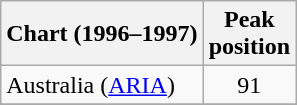<table class="wikitable sortable">
<tr>
<th>Chart (1996–1997)</th>
<th>Peak<br>position</th>
</tr>
<tr>
<td>Australia (<a href='#'>ARIA</a>)</td>
<td align="center">91</td>
</tr>
<tr>
</tr>
<tr>
</tr>
<tr>
</tr>
</table>
